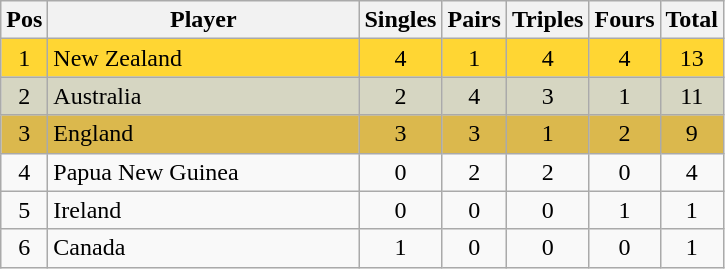<table class="wikitable" style="font-size: 100%">
<tr>
<th width=20>Pos</th>
<th width=200>Player</th>
<th width=20>Singles</th>
<th width=20>Pairs</th>
<th width=20>Triples</th>
<th width=20>Fours</th>
<th width=20>Total</th>
</tr>
<tr align=center style="background: #FFD633;">
<td>1</td>
<td align="left"> New Zealand</td>
<td>4</td>
<td>1</td>
<td>4</td>
<td>4</td>
<td>13</td>
</tr>
<tr align=center style="background: #D6D6C2;">
<td>2</td>
<td align="left"> Australia</td>
<td>2</td>
<td>4</td>
<td>3</td>
<td>1</td>
<td>11</td>
</tr>
<tr align=center style="background: #DBB84D;">
<td>3</td>
<td align="left"> England</td>
<td>3</td>
<td>3</td>
<td>1</td>
<td>2</td>
<td>9</td>
</tr>
<tr align=center>
<td>4</td>
<td align="left"> Papua New Guinea</td>
<td>0</td>
<td>2</td>
<td>2</td>
<td>0</td>
<td>4</td>
</tr>
<tr align=center>
<td>5</td>
<td align="left"> Ireland</td>
<td>0</td>
<td>0</td>
<td>0</td>
<td>1</td>
<td>1</td>
</tr>
<tr align=center>
<td>6</td>
<td align="left"> Canada</td>
<td>1</td>
<td>0</td>
<td>0</td>
<td>0</td>
<td>1</td>
</tr>
</table>
